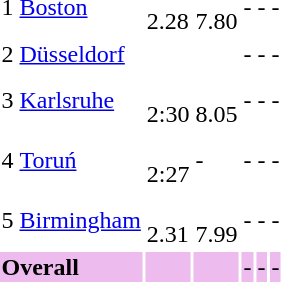<table>
<tr>
<td>1</td>
<td align=left><a href='#'>Boston</a></td>
<td> <br> 2.28</td>
<td> <br> 7.80</td>
<td> -</td>
<td> -</td>
<td> -</td>
</tr>
<tr>
<td>2</td>
<td align=left><a href='#'>Düsseldorf</a></td>
<td></td>
<td></td>
<td> -</td>
<td> -</td>
<td> -</td>
</tr>
<tr>
<td>3</td>
<td align=left><a href='#'>Karlsruhe</a></td>
<td> <br>2:30</td>
<td> <br>8.05</td>
<td> -</td>
<td> -</td>
<td> -</td>
</tr>
<tr>
<td>4</td>
<td align=left><a href='#'>Toruń</a></td>
<td> <br>2:27</td>
<td> -</td>
<td> -</td>
<td> -</td>
<td> -</td>
</tr>
<tr>
<td>5</td>
<td align=left><a href='#'>Birmingham</a></td>
<td> <br>2.31</td>
<td> <br>7.99</td>
<td> -</td>
<td> -</td>
<td> -</td>
</tr>
<tr bgcolor=#eebbee>
<td colspan="2"><strong>Overall</strong></td>
<td> <strong></strong></td>
<td> <strong></strong></td>
<td> -</td>
<td> -</td>
<td> -</td>
</tr>
</table>
